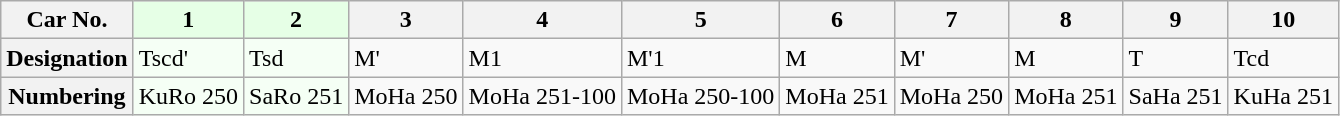<table class="wikitable">
<tr>
<th>Car No.</th>
<th style="background: #E6FFE6">1</th>
<th style="background: #E6FFE6">2</th>
<th>3</th>
<th>4</th>
<th>5</th>
<th>6</th>
<th>7</th>
<th>8</th>
<th>9</th>
<th>10</th>
</tr>
<tr>
<th>Designation</th>
<td style="background: #F5FFF5">Tscd'</td>
<td style="background: #F5FFF5">Tsd</td>
<td>M'</td>
<td>M1</td>
<td>M'1</td>
<td>M</td>
<td>M'</td>
<td>M</td>
<td>T</td>
<td>Tcd</td>
</tr>
<tr>
<th>Numbering</th>
<td style="background: #F5FFF5">KuRo 250</td>
<td style="background: #F5FFF5">SaRo 251</td>
<td>MoHa 250</td>
<td>MoHa 251-100</td>
<td>MoHa 250-100</td>
<td>MoHa 251</td>
<td>MoHa 250</td>
<td>MoHa 251</td>
<td>SaHa 251</td>
<td>KuHa 251</td>
</tr>
</table>
